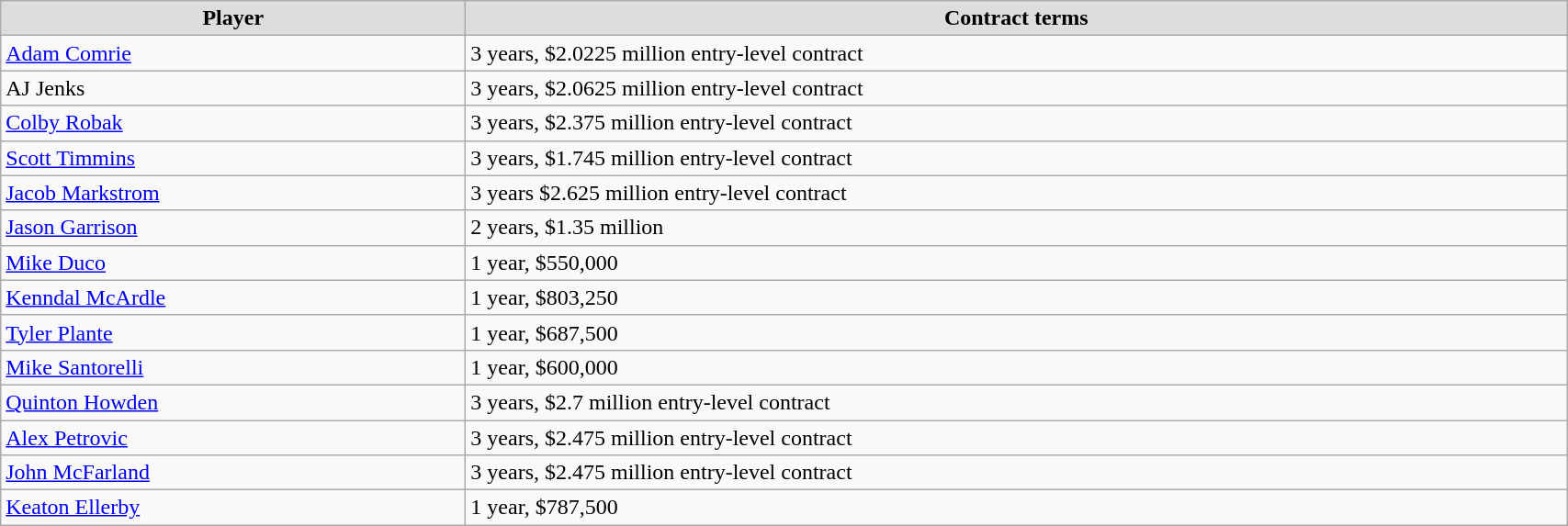<table class="wikitable" width=90%>
<tr align="center" bgcolor="#dddddd">
<td><strong>Player</strong></td>
<td><strong>Contract terms</strong></td>
</tr>
<tr>
<td><a href='#'>Adam Comrie</a></td>
<td>3 years, $2.0225 million entry-level contract</td>
</tr>
<tr>
<td>AJ Jenks</td>
<td>3 years, $2.0625 million entry-level contract</td>
</tr>
<tr>
<td><a href='#'>Colby Robak</a></td>
<td>3 years, $2.375 million entry-level contract</td>
</tr>
<tr>
<td><a href='#'>Scott Timmins</a></td>
<td>3 years, $1.745 million entry-level contract</td>
</tr>
<tr>
<td><a href='#'>Jacob Markstrom</a></td>
<td>3 years $2.625 million entry-level contract</td>
</tr>
<tr>
<td><a href='#'>Jason Garrison</a></td>
<td>2 years, $1.35 million</td>
</tr>
<tr>
<td><a href='#'>Mike Duco</a></td>
<td>1 year, $550,000</td>
</tr>
<tr>
<td><a href='#'>Kenndal McArdle</a></td>
<td>1 year, $803,250</td>
</tr>
<tr>
<td><a href='#'>Tyler Plante</a></td>
<td>1 year, $687,500</td>
</tr>
<tr>
<td><a href='#'>Mike Santorelli</a></td>
<td>1 year, $600,000</td>
</tr>
<tr>
<td><a href='#'>Quinton Howden</a></td>
<td>3 years, $2.7 million entry-level contract</td>
</tr>
<tr>
<td><a href='#'>Alex Petrovic</a></td>
<td>3 years, $2.475 million entry-level contract</td>
</tr>
<tr>
<td><a href='#'>John McFarland</a></td>
<td>3 years, $2.475 million entry-level contract</td>
</tr>
<tr>
<td><a href='#'>Keaton Ellerby</a></td>
<td>1 year, $787,500</td>
</tr>
</table>
